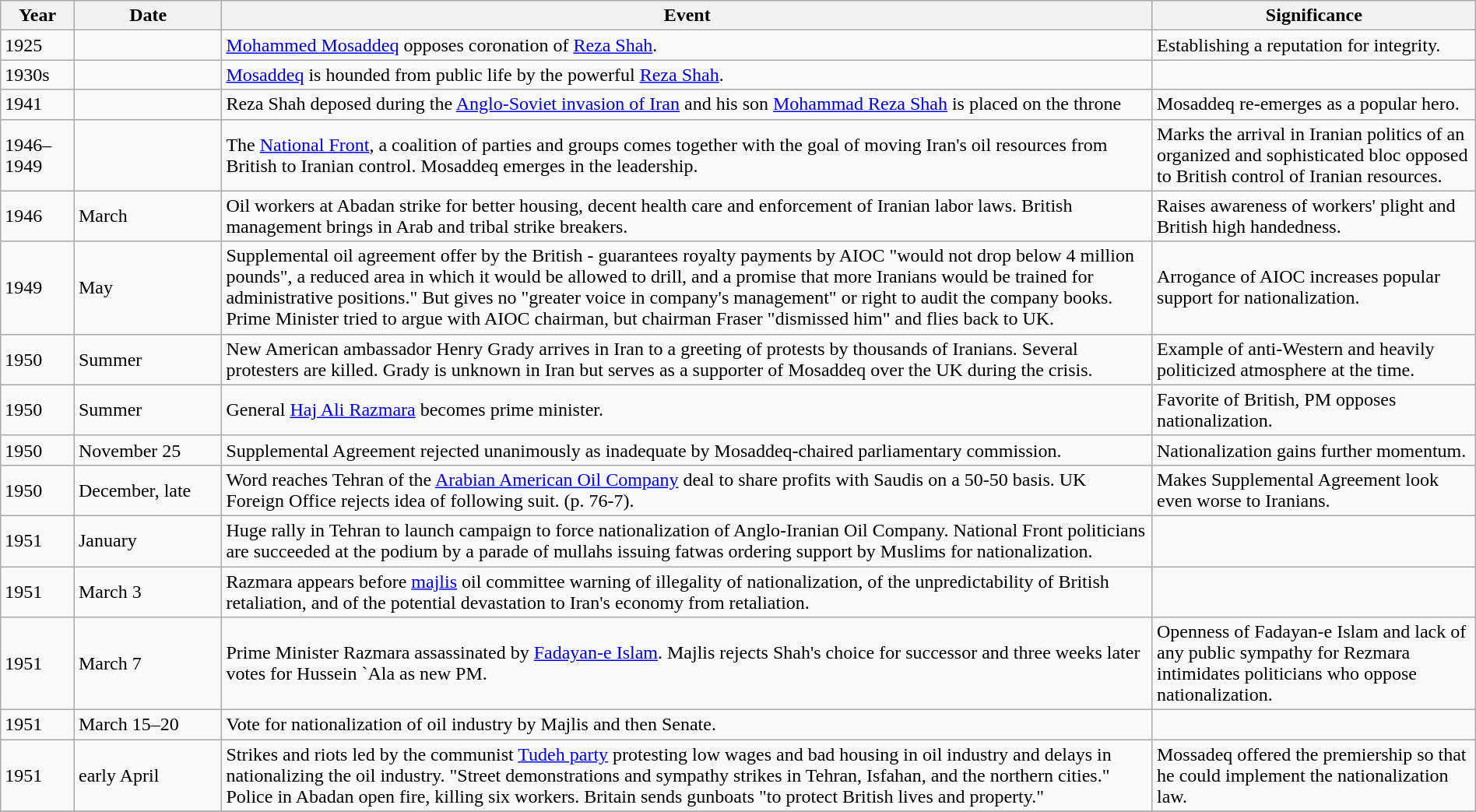<table class="wikitable" width="100%">
<tr>
<th style="width:5%">Year</th>
<th style="width:10%">Date</th>
<th>Event</th>
<th>Significance</th>
</tr>
<tr>
<td>1925</td>
<td></td>
<td><a href='#'>Mohammed Mosaddeq</a> opposes coronation of <a href='#'>Reza Shah</a>.</td>
<td>Establishing a reputation for integrity.</td>
</tr>
<tr>
<td>1930s</td>
<td></td>
<td><a href='#'>Mosaddeq</a> is hounded from public life by the powerful <a href='#'>Reza Shah</a>.</td>
<td></td>
</tr>
<tr>
<td>1941</td>
<td></td>
<td>Reza Shah deposed during the <a href='#'>Anglo-Soviet invasion of Iran</a> and his son <a href='#'>Mohammad Reza Shah</a> is placed on the throne</td>
<td>Mosaddeq re-emerges as a popular hero.</td>
</tr>
<tr>
<td>1946–1949</td>
<td></td>
<td>The <a href='#'>National Front</a>, a coalition of parties and groups comes together with the goal of moving Iran's oil resources from British to Iranian control.  Mosaddeq emerges in the leadership.</td>
<td>Marks the arrival in Iranian politics of an organized and sophisticated bloc opposed to British control of Iranian resources.</td>
</tr>
<tr>
<td>1946</td>
<td>March</td>
<td>Oil workers at Abadan strike for better housing, decent health care and enforcement of Iranian labor laws. British management brings in Arab and tribal strike breakers.</td>
<td>Raises awareness of workers' plight and British high handedness.</td>
</tr>
<tr>
<td>1949</td>
<td>May</td>
<td>Supplemental oil agreement offer by the British - guarantees royalty payments by AIOC "would not drop below 4 million pounds", a reduced area in which it would be allowed to drill, and a promise that more Iranians would be trained for administrative positions." But gives no "greater voice in company's management" or right to audit the company books. Prime Minister tried to argue with AIOC chairman, but chairman Fraser "dismissed him" and flies back to UK.</td>
<td>Arrogance of AIOC increases popular support for nationalization.</td>
</tr>
<tr>
<td>1950</td>
<td>Summer</td>
<td>New American ambassador Henry Grady arrives in Iran to a greeting of protests by thousands of Iranians. Several protesters are killed. Grady is unknown in Iran but serves as a supporter of Mosaddeq over the UK during the crisis.</td>
<td>Example of anti-Western and heavily politicized atmosphere at the time.</td>
</tr>
<tr>
<td>1950</td>
<td>Summer</td>
<td>General <a href='#'>Haj Ali Razmara</a> becomes prime minister.</td>
<td>Favorite of British, PM opposes nationalization.</td>
</tr>
<tr>
<td>1950</td>
<td>November 25</td>
<td>Supplemental Agreement rejected unanimously as inadequate by Mosaddeq-chaired parliamentary commission.</td>
<td>Nationalization gains further momentum.</td>
</tr>
<tr>
<td>1950</td>
<td>December, late</td>
<td>Word reaches Tehran of the <a href='#'>Arabian American Oil Company</a> deal to share profits with Saudis on a 50-50 basis. UK Foreign Office rejects idea of following suit. (p. 76-7).</td>
<td>Makes Supplemental Agreement look even worse to Iranians.</td>
</tr>
<tr>
<td>1951</td>
<td>January</td>
<td>Huge rally in Tehran to launch campaign to force nationalization of Anglo-Iranian Oil Company. National Front politicians are succeeded at the podium by a parade of mullahs issuing fatwas ordering support by Muslims for nationalization.</td>
<td></td>
</tr>
<tr>
<td>1951</td>
<td>March 3</td>
<td>Razmara appears before <a href='#'>majlis</a> oil committee warning of illegality of nationalization, of the unpredictability of British retaliation, and of the potential devastation to Iran's economy from retaliation.</td>
<td></td>
</tr>
<tr>
<td>1951</td>
<td>March 7</td>
<td>Prime Minister Razmara assassinated by <a href='#'>Fadayan-e Islam</a>. Majlis rejects Shah's choice for successor and three weeks later votes for Hussein `Ala as new PM.</td>
<td>Openness of Fadayan-e Islam and lack of any public sympathy for Rezmara intimidates politicians who oppose nationalization.</td>
</tr>
<tr>
<td>1951</td>
<td>March 15–20</td>
<td>Vote for nationalization of oil industry by Majlis and then Senate.</td>
<td></td>
</tr>
<tr>
<td>1951</td>
<td>early April</td>
<td>Strikes and riots led by the communist <a href='#'>Tudeh party</a> protesting low wages and bad housing in oil industry and delays in nationalizing the oil industry. "Street demonstrations and sympathy strikes in Tehran, Isfahan, and the northern cities." Police in Abadan open fire, killing six workers. Britain sends gunboats "to protect British lives and property."</td>
<td>Mossadeq offered the premiership so that he could implement the nationalization law.</td>
</tr>
<tr>
</tr>
</table>
